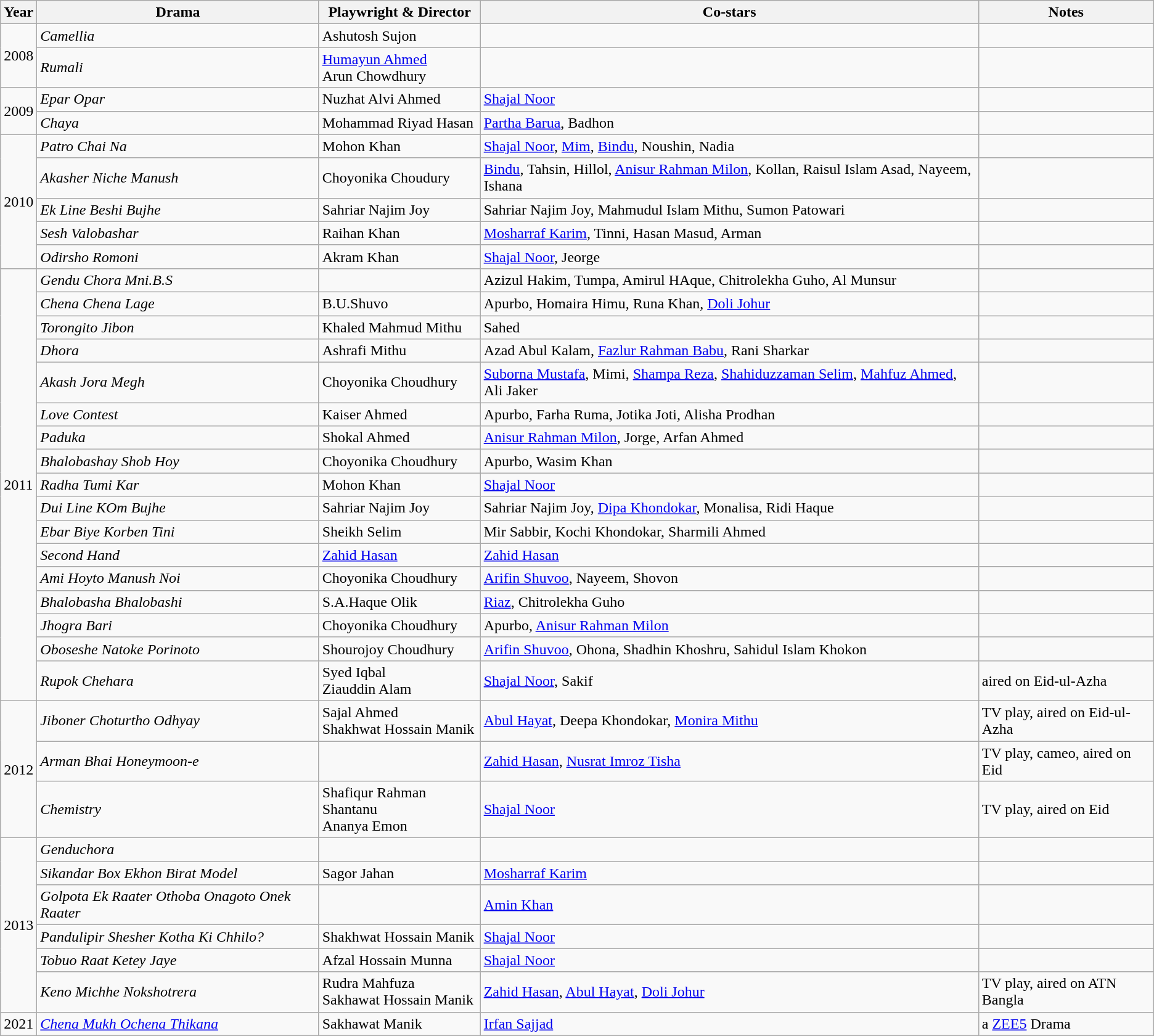<table class="wikitable sortable">
<tr>
<th>Year</th>
<th>Drama</th>
<th>Playwright & Director</th>
<th>Co-stars</th>
<th>Notes</th>
</tr>
<tr>
<td rowspan="2">2008</td>
<td><em>Camellia</em></td>
<td>Ashutosh Sujon</td>
<td></td>
<td></td>
</tr>
<tr>
<td><em>Rumali</em></td>
<td><a href='#'>Humayun Ahmed</a> <br> Arun Chowdhury</td>
<td></td>
<td></td>
</tr>
<tr>
<td rowspan="2">2009</td>
<td><em> Epar Opar</em></td>
<td>Nuzhat Alvi Ahmed</td>
<td><a href='#'>Shajal Noor</a></td>
<td></td>
</tr>
<tr>
<td><em>Chaya</em></td>
<td>Mohammad Riyad Hasan</td>
<td><a href='#'>Partha Barua</a>, Badhon</td>
<td></td>
</tr>
<tr>
<td rowspan="5">2010</td>
<td><em>Patro Chai Na</em></td>
<td>Mohon Khan</td>
<td><a href='#'>Shajal Noor</a>, <a href='#'>Mim</a>, <a href='#'>Bindu</a>, Noushin, Nadia</td>
<td></td>
</tr>
<tr>
<td><em>Akasher Niche Manush</em></td>
<td>Choyonika Choudury</td>
<td><a href='#'>Bindu</a>, Tahsin, Hillol, <a href='#'>Anisur Rahman Milon</a>, Kollan, Raisul Islam Asad, Nayeem, Ishana</td>
<td></td>
</tr>
<tr>
<td><em>Ek Line Beshi Bujhe</em></td>
<td>Sahriar Najim Joy</td>
<td>Sahriar Najim Joy, Mahmudul Islam Mithu, Sumon Patowari</td>
<td></td>
</tr>
<tr>
<td><em>Sesh Valobashar</em></td>
<td>Raihan Khan</td>
<td><a href='#'>Mosharraf Karim</a>, Tinni, Hasan Masud, Arman</td>
<td></td>
</tr>
<tr>
<td><em>Odirsho Romoni</em></td>
<td>Akram Khan</td>
<td><a href='#'>Shajal Noor</a>, Jeorge</td>
<td></td>
</tr>
<tr>
<td rowspan="17">2011</td>
<td><em>Gendu Chora Mni.B.S</em></td>
<td></td>
<td>Azizul Hakim, Tumpa, Amirul HAque, Chitrolekha Guho, Al Munsur</td>
<td></td>
</tr>
<tr>
<td><em>Chena Chena Lage</em></td>
<td>B.U.Shuvo</td>
<td>Apurbo, Homaira Himu, Runa Khan, <a href='#'>Doli Johur</a></td>
<td></td>
</tr>
<tr>
<td><em>Torongito Jibon</em></td>
<td>Khaled Mahmud Mithu</td>
<td>Sahed</td>
<td></td>
</tr>
<tr>
<td><em>Dhora</em></td>
<td>Ashrafi Mithu</td>
<td>Azad Abul Kalam, <a href='#'>Fazlur Rahman Babu</a>, Rani Sharkar</td>
<td></td>
</tr>
<tr>
<td><em>Akash Jora Megh</em></td>
<td>Choyonika Choudhury</td>
<td><a href='#'>Suborna Mustafa</a>, Mimi, <a href='#'>Shampa Reza</a>, <a href='#'>Shahiduzzaman Selim</a>, <a href='#'>Mahfuz Ahmed</a>, Ali Jaker</td>
<td></td>
</tr>
<tr>
<td><em>Love Contest</em></td>
<td>Kaiser Ahmed</td>
<td>Apurbo, Farha Ruma, Jotika Joti, Alisha Prodhan</td>
<td></td>
</tr>
<tr>
<td><em>Paduka</em></td>
<td>Shokal Ahmed</td>
<td><a href='#'>Anisur Rahman Milon</a>, Jorge, Arfan Ahmed</td>
<td></td>
</tr>
<tr>
<td><em>Bhalobashay Shob Hoy</em></td>
<td>Choyonika Choudhury</td>
<td>Apurbo, Wasim Khan</td>
<td></td>
</tr>
<tr>
<td><em>Radha Tumi Kar</em></td>
<td>Mohon Khan</td>
<td><a href='#'>Shajal Noor</a></td>
<td></td>
</tr>
<tr>
<td><em>Dui Line KOm Bujhe</em></td>
<td>Sahriar Najim Joy</td>
<td>Sahriar Najim Joy, <a href='#'>Dipa Khondokar</a>, Monalisa, Ridi Haque</td>
<td></td>
</tr>
<tr>
<td><em>Ebar Biye Korben Tini</em></td>
<td>Sheikh Selim</td>
<td>Mir Sabbir, Kochi Khondokar, Sharmili Ahmed</td>
<td></td>
</tr>
<tr>
<td><em>Second Hand</em></td>
<td><a href='#'>Zahid Hasan</a></td>
<td><a href='#'>Zahid Hasan</a></td>
<td></td>
</tr>
<tr>
<td><em>Ami Hoyto Manush Noi</em></td>
<td>Choyonika Choudhury</td>
<td><a href='#'>Arifin Shuvoo</a>, Nayeem, Shovon</td>
<td></td>
</tr>
<tr>
<td><em>Bhalobasha Bhalobashi</em></td>
<td>S.A.Haque Olik</td>
<td><a href='#'>Riaz</a>, Chitrolekha Guho</td>
<td></td>
</tr>
<tr>
<td><em>Jhogra Bari</em></td>
<td>Choyonika Choudhury</td>
<td>Apurbo, <a href='#'>Anisur Rahman Milon</a></td>
<td></td>
</tr>
<tr>
<td><em>Oboseshe Natoke Porinoto</em></td>
<td>Shourojoy Choudhury</td>
<td><a href='#'>Arifin Shuvoo</a>, Ohona, Shadhin Khoshru, Sahidul Islam Khokon</td>
<td></td>
</tr>
<tr>
<td><em>Rupok Chehara</em></td>
<td>Syed Iqbal <br> Ziauddin Alam</td>
<td><a href='#'>Shajal Noor</a>, Sakif</td>
<td>aired on Eid-ul-Azha</td>
</tr>
<tr>
<td rowspan="3">2012</td>
<td><em>Jiboner Choturtho Odhyay</em></td>
<td>Sajal Ahmed <br> Shakhwat Hossain Manik</td>
<td><a href='#'>Abul Hayat</a>, Deepa Khondokar, <a href='#'>Monira Mithu</a></td>
<td>TV play, aired on Eid-ul-Azha</td>
</tr>
<tr>
<td><em>Arman Bhai Honeymoon-e</em></td>
<td></td>
<td><a href='#'>Zahid Hasan</a>, <a href='#'>Nusrat Imroz Tisha</a></td>
<td>TV play, cameo, aired on Eid</td>
</tr>
<tr>
<td><em>Chemistry</em></td>
<td>Shafiqur Rahman Shantanu <br> Ananya Emon</td>
<td><a href='#'>Shajal Noor</a></td>
<td>TV play, aired on Eid</td>
</tr>
<tr>
<td rowspan="6">2013</td>
<td><em>Genduchora</em></td>
<td></td>
<td></td>
<td></td>
</tr>
<tr>
<td><em>Sikandar Box Ekhon Birat Model</em></td>
<td>Sagor Jahan</td>
<td><a href='#'>Mosharraf Karim</a></td>
<td></td>
</tr>
<tr>
<td><em>Golpota Ek Raater Othoba Onagoto Onek Raater</em></td>
<td></td>
<td><a href='#'>Amin Khan</a></td>
<td></td>
</tr>
<tr>
<td><em>Pandulipir Shesher Kotha Ki Chhilo?</em></td>
<td>Shakhwat Hossain Manik</td>
<td><a href='#'>Shajal Noor</a></td>
<td></td>
</tr>
<tr>
<td><em>Tobuo Raat Ketey Jaye</em></td>
<td>Afzal Hossain Munna</td>
<td><a href='#'>Shajal Noor</a></td>
<td></td>
</tr>
<tr>
<td><em>Keno Michhe Nokshotrera</em></td>
<td>Rudra Mahfuza <br> Sakhawat Hossain Manik</td>
<td><a href='#'>Zahid Hasan</a>, <a href='#'>Abul Hayat</a>, <a href='#'>Doli Johur</a></td>
<td>TV play, aired on ATN Bangla</td>
</tr>
<tr>
<td rowspan="1">2021</td>
<td><em><a href='#'>Chena Mukh Ochena Thikana</a></em></td>
<td>Sakhawat Manik</td>
<td><a href='#'>Irfan Sajjad</a></td>
<td>a <a href='#'>ZEE5</a> Drama</td>
</tr>
</table>
